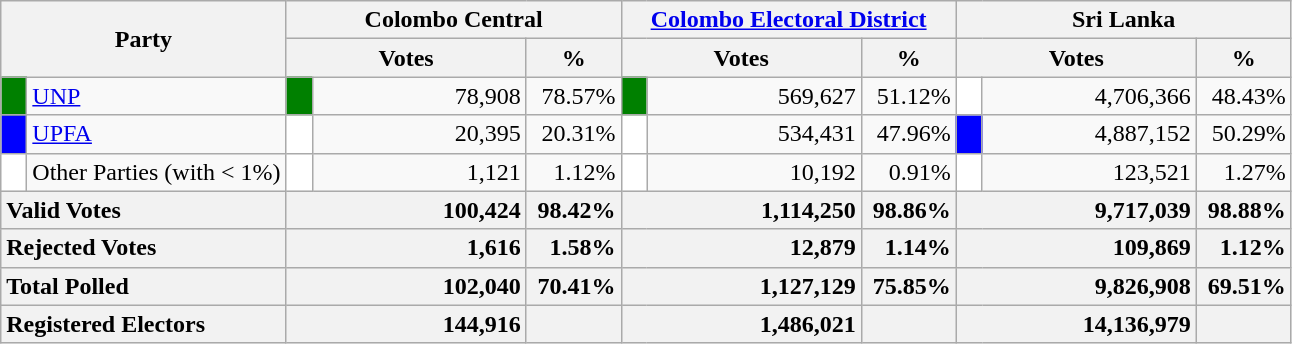<table class="wikitable">
<tr>
<th colspan="2" width="144px"rowspan="2">Party</th>
<th colspan="3" width="216px">Colombo Central</th>
<th colspan="3" width="216px"><a href='#'>Colombo Electoral District</a></th>
<th colspan="3" width="216px">Sri Lanka</th>
</tr>
<tr>
<th colspan="2" width="144px">Votes</th>
<th>%</th>
<th colspan="2" width="144px">Votes</th>
<th>%</th>
<th colspan="2" width="144px">Votes</th>
<th>%</th>
</tr>
<tr>
<td style="background-color:green;" width="10px"></td>
<td style="text-align:left;"><a href='#'>UNP</a></td>
<td style="background-color:green;" width="10px"></td>
<td style="text-align:right;">78,908</td>
<td style="text-align:right;">78.57%</td>
<td style="background-color:green;" width="10px"></td>
<td style="text-align:right;">569,627</td>
<td style="text-align:right;">51.12%</td>
<td style="background-color:white;" width="10px"></td>
<td style="text-align:right;">4,706,366</td>
<td style="text-align:right;">48.43%</td>
</tr>
<tr>
<td style="background-color:blue;" width="10px"></td>
<td style="text-align:left;"><a href='#'>UPFA</a></td>
<td style="background-color:white;" width="10px"></td>
<td style="text-align:right;">20,395</td>
<td style="text-align:right;">20.31%</td>
<td style="background-color:white;" width="10px"></td>
<td style="text-align:right;">534,431</td>
<td style="text-align:right;">47.96%</td>
<td style="background-color:blue;" width="10px"></td>
<td style="text-align:right;">4,887,152</td>
<td style="text-align:right;">50.29%</td>
</tr>
<tr>
<td style="background-color:white;" width="10px"></td>
<td style="text-align:left;">Other Parties (with < 1%)</td>
<td style="background-color:white;" width="10px"></td>
<td style="text-align:right;">1,121</td>
<td style="text-align:right;">1.12%</td>
<td style="background-color:white;" width="10px"></td>
<td style="text-align:right;">10,192</td>
<td style="text-align:right;">0.91%</td>
<td style="background-color:white;" width="10px"></td>
<td style="text-align:right;">123,521</td>
<td style="text-align:right;">1.27%</td>
</tr>
<tr>
<th colspan="2" width="144px"style="text-align:left;">Valid Votes</th>
<th style="text-align:right;"colspan="2" width="144px">100,424</th>
<th style="text-align:right;">98.42%</th>
<th style="text-align:right;"colspan="2" width="144px">1,114,250</th>
<th style="text-align:right;">98.86%</th>
<th style="text-align:right;"colspan="2" width="144px">9,717,039</th>
<th style="text-align:right;">98.88%</th>
</tr>
<tr>
<th colspan="2" width="144px"style="text-align:left;">Rejected Votes</th>
<th style="text-align:right;"colspan="2" width="144px">1,616</th>
<th style="text-align:right;">1.58%</th>
<th style="text-align:right;"colspan="2" width="144px">12,879</th>
<th style="text-align:right;">1.14%</th>
<th style="text-align:right;"colspan="2" width="144px">109,869</th>
<th style="text-align:right;">1.12%</th>
</tr>
<tr>
<th colspan="2" width="144px"style="text-align:left;">Total Polled</th>
<th style="text-align:right;"colspan="2" width="144px">102,040</th>
<th style="text-align:right;">70.41%</th>
<th style="text-align:right;"colspan="2" width="144px">1,127,129</th>
<th style="text-align:right;">75.85%</th>
<th style="text-align:right;"colspan="2" width="144px">9,826,908</th>
<th style="text-align:right;">69.51%</th>
</tr>
<tr>
<th colspan="2" width="144px"style="text-align:left;">Registered Electors</th>
<th style="text-align:right;"colspan="2" width="144px">144,916</th>
<th></th>
<th style="text-align:right;"colspan="2" width="144px">1,486,021</th>
<th></th>
<th style="text-align:right;"colspan="2" width="144px">14,136,979</th>
<th></th>
</tr>
</table>
